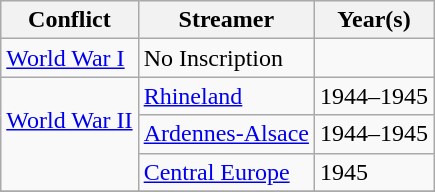<table class=wikitable>
<tr style="background:#efefef;">
<th>Conflict</th>
<th>Streamer</th>
<th>Year(s)</th>
</tr>
<tr>
<td><a href='#'>World War I</a> <br> </td>
<td>No Inscription</td>
<td></td>
</tr>
<tr>
<td rowspan="3"><a href='#'>World War II</a> <br> <br> </td>
<td><a href='#'>Rhineland</a></td>
<td>1944–1945</td>
</tr>
<tr>
<td><a href='#'>Ardennes-Alsace</a></td>
<td>1944–1945</td>
</tr>
<tr>
<td><a href='#'>Central Europe</a></td>
<td>1945</td>
</tr>
<tr>
</tr>
</table>
